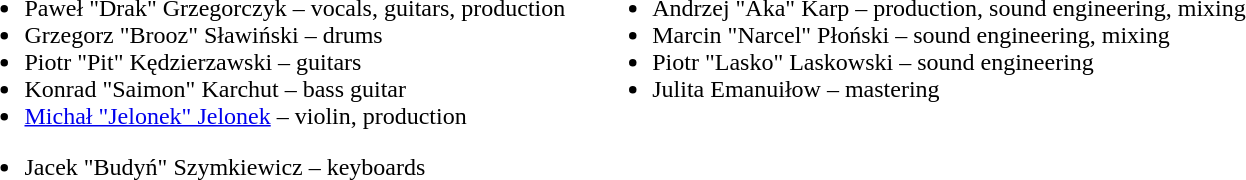<table>
<tr>
<td valign="top"><br><ul><li>Paweł "Drak" Grzegorczyk – vocals, guitars, production</li><li>Grzegorz "Brooz" Sławiński – drums</li><li>Piotr "Pit" Kędzierzawski – guitars</li><li>Konrad "Saimon" Karchut – bass guitar</li><li><a href='#'>Michał "Jelonek" Jelonek</a> – violin, production</li></ul><ul><li>Jacek "Budyń" Szymkiewicz – keyboards</li></ul></td>
<td width="10"></td>
<td valign="top"><br><ul><li>Andrzej "Aka" Karp – production, sound engineering, mixing</li><li>Marcin "Narcel" Płoński – sound engineering, mixing</li><li>Piotr "Lasko" Laskowski – sound engineering</li><li>Julita Emanuiłow – mastering</li></ul></td>
</tr>
</table>
